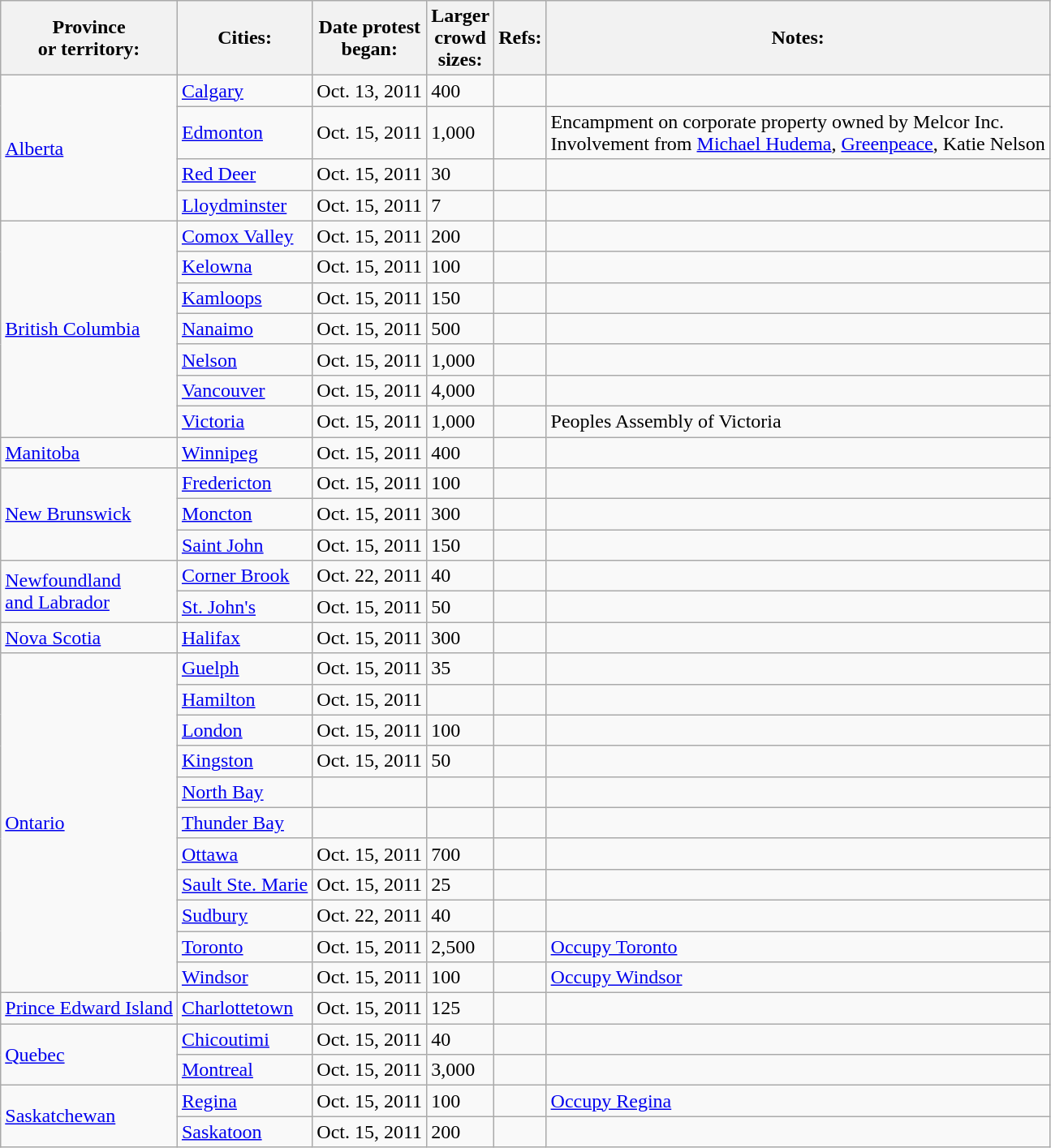<table class="wikitable sortable">
<tr>
<th>Province<br>or territory:</th>
<th>Cities:</th>
<th>Date protest<br>began:</th>
<th>Larger<br>crowd<br>sizes:</th>
<th>Refs:</th>
<th>Notes:</th>
</tr>
<tr>
<td rowspan="4"><a href='#'>Alberta</a></td>
<td><a href='#'>Calgary</a></td>
<td style=white-space:nowrap>Oct. 13, 2011</td>
<td>400</td>
<td></td>
<td></td>
</tr>
<tr>
<td><a href='#'>Edmonton</a></td>
<td>Oct. 15, 2011</td>
<td>1,000</td>
<td></td>
<td>Encampment on corporate property owned by Melcor Inc.<br>Involvement from <a href='#'>Michael Hudema</a>, <a href='#'>Greenpeace</a>, Katie Nelson</td>
</tr>
<tr>
<td><a href='#'>Red Deer</a></td>
<td>Oct. 15, 2011</td>
<td>30</td>
<td></td>
<td></td>
</tr>
<tr>
<td><a href='#'>Lloydminster</a></td>
<td>Oct. 15, 2011</td>
<td>7</td>
<td></td>
<td></td>
</tr>
<tr>
<td rowspan="7"><a href='#'>British Columbia</a></td>
<td><a href='#'>Comox Valley</a></td>
<td>Oct. 15, 2011</td>
<td>200</td>
<td></td>
<td></td>
</tr>
<tr>
<td><a href='#'>Kelowna</a></td>
<td>Oct. 15, 2011</td>
<td>100</td>
<td></td>
<td></td>
</tr>
<tr>
<td><a href='#'>Kamloops</a></td>
<td>Oct. 15, 2011</td>
<td>150</td>
<td></td>
<td></td>
</tr>
<tr>
<td><a href='#'>Nanaimo</a></td>
<td>Oct. 15, 2011</td>
<td>500</td>
<td></td>
<td></td>
</tr>
<tr>
<td><a href='#'>Nelson</a></td>
<td>Oct. 15, 2011</td>
<td>1,000</td>
<td></td>
<td></td>
</tr>
<tr>
<td><a href='#'>Vancouver</a></td>
<td>Oct. 15, 2011</td>
<td>4,000</td>
<td></td>
<td></td>
</tr>
<tr>
<td><a href='#'>Victoria</a></td>
<td>Oct. 15, 2011</td>
<td>1,000</td>
<td> <br></td>
<td>Peoples Assembly of Victoria</td>
</tr>
<tr>
<td><a href='#'>Manitoba</a></td>
<td><a href='#'>Winnipeg</a></td>
<td>Oct. 15, 2011</td>
<td>400</td>
<td></td>
<td></td>
</tr>
<tr>
<td rowspan="3"><a href='#'>New Brunswick</a></td>
<td><a href='#'>Fredericton</a></td>
<td>Oct. 15, 2011</td>
<td>100</td>
<td></td>
<td></td>
</tr>
<tr>
<td><a href='#'>Moncton</a></td>
<td>Oct. 15, 2011</td>
<td>300</td>
<td></td>
<td></td>
</tr>
<tr>
<td><a href='#'>Saint John</a></td>
<td>Oct. 15, 2011</td>
<td>150</td>
<td></td>
<td></td>
</tr>
<tr>
<td rowspan="2"><a href='#'>Newfoundland<br>and Labrador</a></td>
<td><a href='#'>Corner Brook</a></td>
<td>Oct. 22, 2011</td>
<td>40</td>
<td></td>
<td></td>
</tr>
<tr>
<td><a href='#'>St. John's</a></td>
<td>Oct. 15, 2011</td>
<td>50</td>
<td></td>
<td></td>
</tr>
<tr>
<td><a href='#'>Nova Scotia</a></td>
<td><a href='#'>Halifax</a></td>
<td>Oct. 15, 2011</td>
<td>300</td>
<td></td>
<td></td>
</tr>
<tr>
<td rowspan="11"><a href='#'>Ontario</a></td>
<td><a href='#'>Guelph</a></td>
<td>Oct. 15, 2011</td>
<td>35</td>
<td></td>
<td></td>
</tr>
<tr>
<td><a href='#'>Hamilton</a></td>
<td>Oct. 15, 2011</td>
<td></td>
<td></td>
<td></td>
</tr>
<tr>
<td><a href='#'>London</a></td>
<td>Oct. 15, 2011</td>
<td>100</td>
<td></td>
<td></td>
</tr>
<tr>
<td><a href='#'>Kingston</a></td>
<td>Oct. 15, 2011</td>
<td>50</td>
<td></td>
<td></td>
</tr>
<tr>
<td><a href='#'>North Bay</a></td>
<td></td>
<td></td>
<td></td>
<td></td>
</tr>
<tr>
<td><a href='#'>Thunder Bay</a></td>
<td></td>
<td></td>
<td></td>
<td></td>
</tr>
<tr>
<td><a href='#'>Ottawa</a></td>
<td>Oct. 15, 2011</td>
<td>700</td>
<td></td>
<td></td>
</tr>
<tr>
<td><a href='#'>Sault Ste. Marie</a></td>
<td>Oct. 15, 2011</td>
<td>25</td>
<td></td>
<td></td>
</tr>
<tr>
<td><a href='#'>Sudbury</a></td>
<td>Oct. 22, 2011</td>
<td>40</td>
<td></td>
<td></td>
</tr>
<tr>
<td><a href='#'>Toronto</a></td>
<td>Oct. 15, 2011</td>
<td>2,500</td>
<td> <br></td>
<td><a href='#'>Occupy Toronto</a></td>
</tr>
<tr>
<td><a href='#'>Windsor</a></td>
<td>Oct. 15, 2011</td>
<td>100</td>
<td></td>
<td><a href='#'>Occupy Windsor</a></td>
</tr>
<tr>
<td><a href='#'>Prince Edward Island</a></td>
<td><a href='#'>Charlottetown</a></td>
<td>Oct. 15, 2011</td>
<td>125</td>
<td></td>
<td></td>
</tr>
<tr>
<td rowspan="2"><a href='#'>Quebec</a></td>
<td><a href='#'>Chicoutimi</a></td>
<td>Oct. 15, 2011</td>
<td>40</td>
<td></td>
<td></td>
</tr>
<tr>
<td><a href='#'>Montreal</a></td>
<td>Oct. 15, 2011</td>
<td>3,000</td>
<td></td>
<td></td>
</tr>
<tr>
<td rowspan="2"><a href='#'>Saskatchewan</a></td>
<td><a href='#'>Regina</a></td>
<td>Oct. 15, 2011</td>
<td>100</td>
<td></td>
<td><a href='#'>Occupy Regina</a></td>
</tr>
<tr>
<td><a href='#'>Saskatoon</a></td>
<td>Oct. 15, 2011</td>
<td>200</td>
<td></td>
<td></td>
</tr>
</table>
